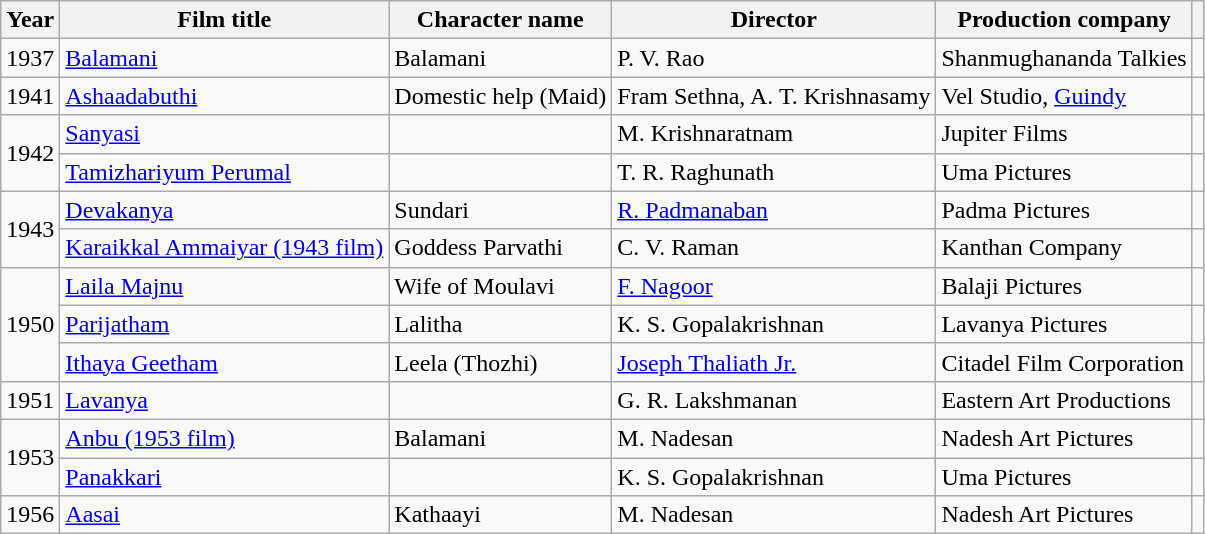<table class="wikitable">
<tr>
<th>Year</th>
<th>Film title</th>
<th>Character name</th>
<th>Director</th>
<th>Production company</th>
<th></th>
</tr>
<tr --->
<td>1937</td>
<td><a href='#'>Balamani</a></td>
<td>Balamani</td>
<td>P. V. Rao</td>
<td>Shanmughananda Talkies</td>
<td></td>
</tr>
<tr>
<td>1941</td>
<td><a href='#'>Ashaadabuthi</a></td>
<td>Domestic help (Maid)</td>
<td>Fram Sethna, A. T. Krishnasamy</td>
<td>Vel Studio, <a href='#'>Guindy</a></td>
<td></td>
</tr>
<tr>
<td rowspan=2>1942</td>
<td><a href='#'>Sanyasi</a></td>
<td></td>
<td>M. Krishnaratnam</td>
<td>Jupiter Films</td>
<td></td>
</tr>
<tr>
<td><a href='#'>Tamizhariyum Perumal</a></td>
<td></td>
<td>T. R. Raghunath</td>
<td>Uma Pictures</td>
<td></td>
</tr>
<tr>
<td rowspan=2>1943</td>
<td><a href='#'>Devakanya</a></td>
<td>Sundari</td>
<td><a href='#'>R. Padmanaban</a></td>
<td>Padma Pictures</td>
<td></td>
</tr>
<tr>
<td><a href='#'>Karaikkal Ammaiyar (1943 film)</a></td>
<td>Goddess Parvathi</td>
<td>C. V. Raman</td>
<td>Kanthan Company</td>
<td></td>
</tr>
<tr>
<td rowspan=3>1950</td>
<td><a href='#'>Laila Majnu</a></td>
<td>Wife of Moulavi</td>
<td><a href='#'>F. Nagoor</a></td>
<td>Balaji Pictures</td>
<td></td>
</tr>
<tr>
<td><a href='#'>Parijatham</a></td>
<td>Lalitha</td>
<td>K. S. Gopalakrishnan</td>
<td>Lavanya Pictures</td>
<td></td>
</tr>
<tr>
<td><a href='#'>Ithaya Geetham</a></td>
<td>Leela (Thozhi)</td>
<td><a href='#'>Joseph Thaliath Jr.</a></td>
<td>Citadel Film Corporation</td>
<td></td>
</tr>
<tr>
<td>1951</td>
<td><a href='#'>Lavanya</a></td>
<td></td>
<td>G. R. Lakshmanan</td>
<td>Eastern Art Productions</td>
<td></td>
</tr>
<tr>
<td rowspan=2>1953</td>
<td><a href='#'>Anbu (1953 film)</a></td>
<td>Balamani</td>
<td>M. Nadesan</td>
<td>Nadesh Art Pictures</td>
<td></td>
</tr>
<tr>
<td><a href='#'>Panakkari</a></td>
<td></td>
<td>K. S. Gopalakrishnan</td>
<td>Uma Pictures</td>
<td></td>
</tr>
<tr>
<td>1956</td>
<td><a href='#'>Aasai</a></td>
<td>Kathaayi</td>
<td>M. Nadesan</td>
<td>Nadesh Art Pictures</td>
<td></td>
</tr>
</table>
